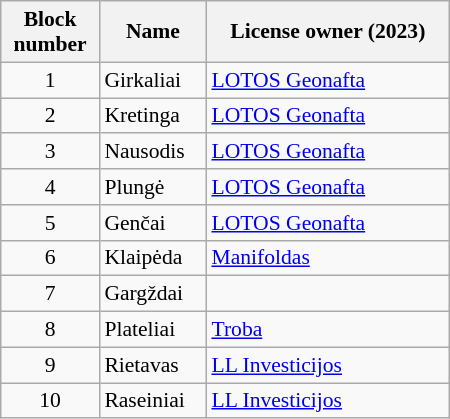<table class="wikitable collapsible" width=300 style="text-align:center; font-size:90%">
<tr>
<th>Block<br>number</th>
<th>Name</th>
<th>License owner (2023)</th>
</tr>
<tr>
<td>1</td>
<td align="left">Girkaliai</td>
<td align="left"><a href='#'>LOTOS Geonafta</a></td>
</tr>
<tr>
<td>2</td>
<td align="left">Kretinga</td>
<td align="left"><a href='#'>LOTOS Geonafta</a></td>
</tr>
<tr>
<td>3</td>
<td align="left">Nausodis</td>
<td align="left"><a href='#'>LOTOS Geonafta</a></td>
</tr>
<tr>
<td>4</td>
<td align="left">Plungė</td>
<td align="left"><a href='#'>LOTOS Geonafta</a></td>
</tr>
<tr>
<td>5</td>
<td align="left">Genčai</td>
<td align="left"><a href='#'>LOTOS Geonafta</a></td>
</tr>
<tr>
<td>6</td>
<td align="left">Klaipėda</td>
<td align="left"><a href='#'>Manifoldas</a></td>
</tr>
<tr>
<td>7</td>
<td align="left">Gargždai</td>
<td align="left"></td>
</tr>
<tr>
<td>8</td>
<td align="left">Plateliai</td>
<td align="left"><a href='#'>Troba</a></td>
</tr>
<tr>
<td>9</td>
<td align="left">Rietavas</td>
<td align="left"><a href='#'>LL Investicijos</a></td>
</tr>
<tr>
<td>10</td>
<td align="left">Raseiniai</td>
<td align="left"><a href='#'>LL Investicijos</a></td>
</tr>
</table>
